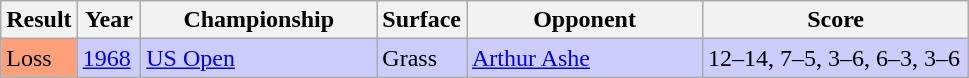<table class='sortable wikitable'>
<tr>
<th style="width:40px">Result</th>
<th style="width:35px">Year</th>
<th style="width:150px">Championship</th>
<th style="width:50px">Surface</th>
<th style="width:150px">Opponent</th>
<th style="width:170px" class="unsortable">Score</th>
</tr>
<tr style="background:#ccf;">
<td style="background:#ffa07a;">Loss</td>
<td><a href='#'>1968</a></td>
<td><a href='#'>US Open</a></td>
<td>Grass</td>
<td> <a href='#'>Arthur Ashe</a></td>
<td>12–14, 7–5, 3–6, 6–3, 3–6</td>
</tr>
</table>
